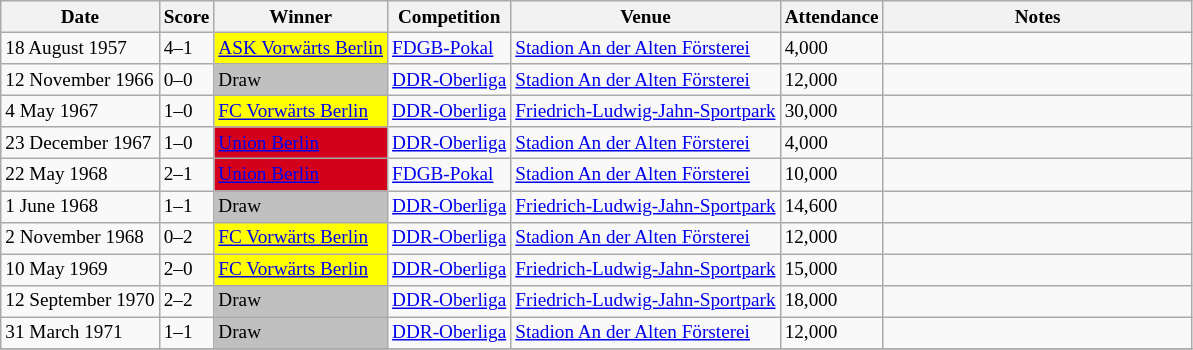<table class="wikitable sortable" style="font-size:80%">
<tr>
<th>Date</th>
<th>Score</th>
<th>Winner</th>
<th>Competition</th>
<th>Venue</th>
<th>Attendance</th>
<th class="unsortable" width=200px>Notes</th>
</tr>
<tr>
<td>18 August 1957</td>
<td>4–1</td>
<td style="background:yellow"><a href='#'><span>ASK Vorwärts Berlin</span></a></td>
<td><a href='#'>FDGB-Pokal</a></td>
<td><a href='#'>Stadion An der Alten Försterei</a></td>
<td>4,000</td>
<td></td>
</tr>
<tr>
<td>12 November 1966</td>
<td>0–0</td>
<td style="background:silver">Draw</td>
<td><a href='#'>DDR-Oberliga</a></td>
<td><a href='#'>Stadion An der Alten Försterei</a></td>
<td>12,000</td>
<td></td>
</tr>
<tr>
<td>4 May 1967</td>
<td>1–0</td>
<td style="background:yellow"><a href='#'><span>FC Vorwärts Berlin</span></a></td>
<td><a href='#'>DDR-Oberliga</a></td>
<td><a href='#'>Friedrich-Ludwig-Jahn-Sportpark</a></td>
<td>30,000</td>
<td></td>
</tr>
<tr>
<td>23 December 1967</td>
<td>1–0</td>
<td style="background:#D4011D"><a href='#'><span>Union Berlin</span></a></td>
<td><a href='#'>DDR-Oberliga</a></td>
<td><a href='#'>Stadion An der Alten Försterei</a></td>
<td>4,000</td>
<td></td>
</tr>
<tr>
<td>22 May 1968</td>
<td>2–1</td>
<td style="background:#D4011D"><a href='#'><span>Union Berlin</span></a></td>
<td><a href='#'>FDGB-Pokal</a></td>
<td><a href='#'>Stadion An der Alten Försterei</a></td>
<td>10,000</td>
<td></td>
</tr>
<tr>
<td>1 June 1968</td>
<td>1–1</td>
<td style="background:silver">Draw</td>
<td><a href='#'>DDR-Oberliga</a></td>
<td><a href='#'>Friedrich-Ludwig-Jahn-Sportpark</a></td>
<td>14,600</td>
<td></td>
</tr>
<tr>
<td>2 November 1968</td>
<td>0–2</td>
<td style="background:yellow"><a href='#'><span>FC Vorwärts Berlin</span></a></td>
<td><a href='#'>DDR-Oberliga</a></td>
<td><a href='#'>Stadion An der Alten Försterei</a></td>
<td>12,000</td>
<td></td>
</tr>
<tr>
<td>10 May 1969</td>
<td>2–0</td>
<td style="background:yellow"><a href='#'><span>FC Vorwärts Berlin</span></a></td>
<td><a href='#'>DDR-Oberliga</a></td>
<td><a href='#'>Friedrich-Ludwig-Jahn-Sportpark</a></td>
<td>15,000</td>
<td></td>
</tr>
<tr>
<td>12 September 1970</td>
<td>2–2</td>
<td style="background:silver">Draw</td>
<td><a href='#'>DDR-Oberliga</a></td>
<td><a href='#'>Friedrich-Ludwig-Jahn-Sportpark</a></td>
<td>18,000</td>
<td></td>
</tr>
<tr>
<td>31 March 1971</td>
<td>1–1</td>
<td style="background:silver">Draw</td>
<td><a href='#'>DDR-Oberliga</a></td>
<td><a href='#'>Stadion An der Alten Försterei</a></td>
<td>12,000</td>
<td></td>
</tr>
<tr>
</tr>
</table>
